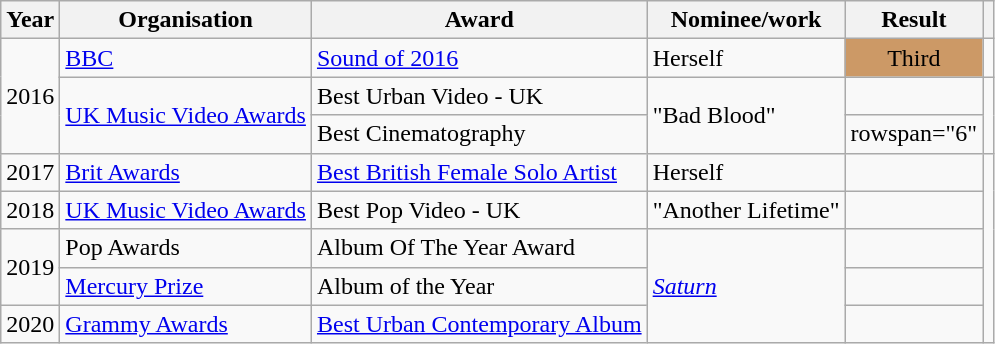<table class="wikitable">
<tr>
<th>Year</th>
<th>Organisation</th>
<th>Award</th>
<th>Nominee/work</th>
<th>Result</th>
<th></th>
</tr>
<tr>
<td rowspan="3">2016</td>
<td><a href='#'>BBC</a></td>
<td><a href='#'>Sound of 2016</a></td>
<td>Herself</td>
<td style="background:#c96; text-align:center;">Third</td>
<td style="text-align:center;"></td>
</tr>
<tr>
<td rowspan="2"><a href='#'>UK Music Video Awards</a></td>
<td>Best Urban Video - UK</td>
<td rowspan="2">"Bad Blood"</td>
<td></td>
<td style="text-align:center;" rowspan="2"></td>
</tr>
<tr>
<td>Best Cinematography</td>
<td>rowspan="6" </td>
</tr>
<tr>
<td>2017</td>
<td><a href='#'>Brit Awards</a></td>
<td><a href='#'>Best British Female Solo Artist</a></td>
<td>Herself</td>
<td style="text-align:center;"></td>
</tr>
<tr>
<td>2018</td>
<td><a href='#'>UK Music Video Awards</a></td>
<td>Best Pop Video - UK</td>
<td>"Another Lifetime"</td>
<td style="text-align:center;"></td>
</tr>
<tr>
<td rowspan="2">2019</td>
<td>Pop Awards</td>
<td>Album Of The Year Award</td>
<td rowspan="3"><em><a href='#'>Saturn</a></em></td>
<td style="text-align:center;"></td>
</tr>
<tr>
<td><a href='#'>Mercury Prize</a></td>
<td>Album of the Year</td>
<td></td>
</tr>
<tr>
<td>2020</td>
<td><a href='#'>Grammy Awards</a></td>
<td><a href='#'>Best Urban Contemporary Album</a></td>
<td></td>
</tr>
</table>
